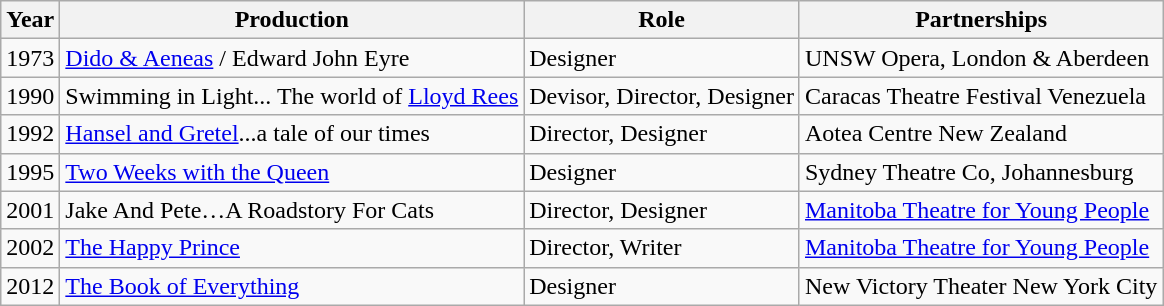<table class="wikitable">
<tr>
<th>Year</th>
<th>Production</th>
<th>Role</th>
<th>Partnerships</th>
</tr>
<tr>
<td>1973</td>
<td><a href='#'>Dido & Aeneas</a> / Edward John Eyre</td>
<td>Designer</td>
<td>UNSW Opera, London & Aberdeen</td>
</tr>
<tr>
<td>1990</td>
<td>Swimming in Light... The world of <a href='#'>Lloyd Rees</a></td>
<td>Devisor, Director, Designer</td>
<td>Caracas Theatre Festival Venezuela</td>
</tr>
<tr>
<td>1992</td>
<td><a href='#'>Hansel and Gretel</a>...a tale of our times</td>
<td>Director, Designer</td>
<td>Aotea Centre New Zealand</td>
</tr>
<tr>
<td>1995</td>
<td><a href='#'>Two Weeks with the Queen</a></td>
<td>Designer</td>
<td>Sydney Theatre Co, Johannesburg</td>
</tr>
<tr>
<td>2001</td>
<td>Jake And Pete…A Roadstory For Cats</td>
<td>Director, Designer</td>
<td><a href='#'>Manitoba Theatre for Young People</a></td>
</tr>
<tr>
<td>2002</td>
<td><a href='#'>The Happy Prince</a></td>
<td>Director, Writer</td>
<td><a href='#'>Manitoba Theatre for Young People</a></td>
</tr>
<tr>
<td>2012</td>
<td><a href='#'>The Book of Everything</a></td>
<td>Designer</td>
<td>New Victory Theater New York City</td>
</tr>
</table>
